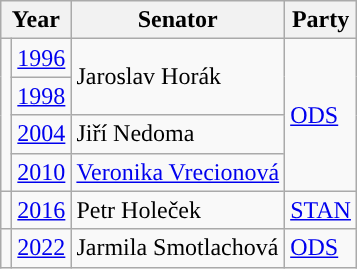<table class="wikitable">
<tr>
<th colspan="2">Year</th>
<th>Senator</th>
<th>Party</th>
</tr>
<tr>
<td rowspan="4" style="background-color:"></td>
<td><a href='#'>1996</a></td>
<td rowspan="2">Jaroslav Horák</td>
<td rowspan="4"><a href='#'>ODS</a></td>
</tr>
<tr>
<td><a href='#'>1998</a></td>
</tr>
<tr>
<td><a href='#'>2004</a></td>
<td>Jiří Nedoma</td>
</tr>
<tr>
<td><a href='#'>2010</a></td>
<td><a href='#'>Veronika Vrecionová</a></td>
</tr>
<tr>
<td style="background-color:"></td>
<td><a href='#'>2016</a></td>
<td>Petr Holeček</td>
<td><a href='#'>STAN</a></td>
</tr>
<tr>
<td style="background-color:"></td>
<td><a href='#'>2022</a></td>
<td>Jarmila Smotlachová</td>
<td><a href='#'>ODS</a></td>
</tr>
</table>
